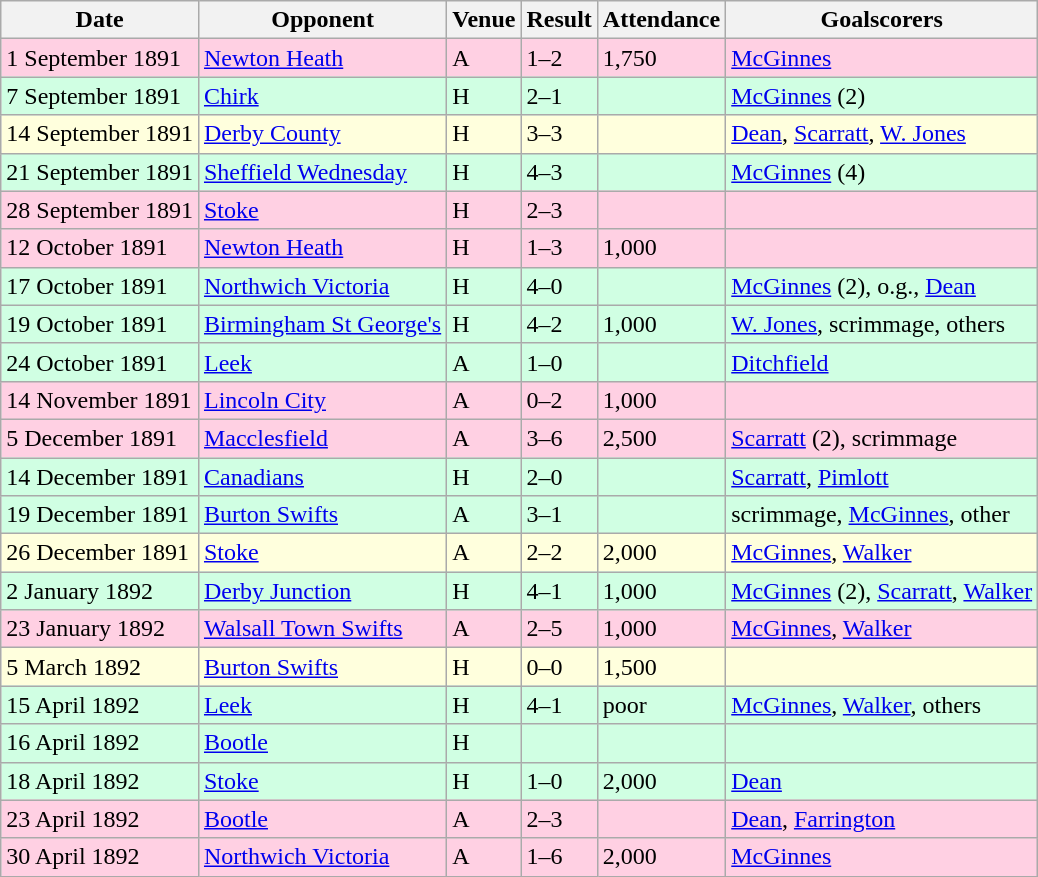<table class="wikitable">
<tr>
<th>Date</th>
<th>Opponent</th>
<th>Venue</th>
<th>Result</th>
<th>Attendance</th>
<th>Goalscorers</th>
</tr>
<tr style="background-color: #ffd0e3;">
<td>1 September 1891</td>
<td><a href='#'>Newton Heath</a></td>
<td>A</td>
<td>1–2</td>
<td>1,750</td>
<td><a href='#'>McGinnes</a></td>
</tr>
<tr style="background:#d0ffe3;">
<td>7 September 1891</td>
<td><a href='#'>Chirk</a></td>
<td>H</td>
<td>2–1</td>
<td></td>
<td><a href='#'>McGinnes</a> (2)</td>
</tr>
<tr style="background:#ffd;">
<td>14 September 1891</td>
<td><a href='#'>Derby County</a></td>
<td>H</td>
<td>3–3</td>
<td></td>
<td><a href='#'>Dean</a>, <a href='#'>Scarratt</a>, <a href='#'>W. Jones</a></td>
</tr>
<tr style="background:#d0ffe3;">
<td>21 September 1891</td>
<td><a href='#'>Sheffield Wednesday</a></td>
<td>H</td>
<td>4–3</td>
<td></td>
<td><a href='#'>McGinnes</a> (4)</td>
</tr>
<tr style="background-color: #ffd0e3;">
<td>28 September 1891</td>
<td><a href='#'>Stoke</a></td>
<td>H</td>
<td>2–3</td>
<td></td>
<td></td>
</tr>
<tr style="background-color: #ffd0e3;">
<td>12 October 1891</td>
<td><a href='#'>Newton Heath</a></td>
<td>H</td>
<td>1–3</td>
<td>1,000</td>
<td></td>
</tr>
<tr style="background:#d0ffe3;">
<td>17 October 1891</td>
<td><a href='#'>Northwich Victoria</a></td>
<td>H</td>
<td>4–0</td>
<td></td>
<td><a href='#'>McGinnes</a> (2), o.g., <a href='#'>Dean</a></td>
</tr>
<tr style="background:#d0ffe3;">
<td>19 October 1891</td>
<td><a href='#'>Birmingham St George's</a></td>
<td>H</td>
<td>4–2</td>
<td>1,000</td>
<td><a href='#'>W. Jones</a>, scrimmage, others</td>
</tr>
<tr style="background:#d0ffe3;">
<td>24 October 1891</td>
<td><a href='#'>Leek</a></td>
<td>A</td>
<td>1–0</td>
<td></td>
<td><a href='#'>Ditchfield</a></td>
</tr>
<tr style="background-color: #ffd0e3;">
<td>14 November 1891</td>
<td><a href='#'>Lincoln City</a></td>
<td>A</td>
<td>0–2</td>
<td>1,000</td>
<td></td>
</tr>
<tr style="background-color: #ffd0e3;">
<td>5 December 1891</td>
<td><a href='#'>Macclesfield</a></td>
<td>A</td>
<td>3–6</td>
<td>2,500</td>
<td><a href='#'>Scarratt</a> (2), scrimmage</td>
</tr>
<tr style="background:#d0ffe3;">
<td>14 December 1891</td>
<td><a href='#'>Canadians</a></td>
<td>H</td>
<td>2–0</td>
<td></td>
<td><a href='#'>Scarratt</a>, <a href='#'>Pimlott</a></td>
</tr>
<tr style="background:#d0ffe3;">
<td>19 December 1891</td>
<td><a href='#'>Burton Swifts</a></td>
<td>A</td>
<td>3–1</td>
<td></td>
<td>scrimmage, <a href='#'>McGinnes</a>, other</td>
</tr>
<tr style="background:#ffd;">
<td>26 December 1891</td>
<td><a href='#'>Stoke</a></td>
<td>A</td>
<td>2–2</td>
<td>2,000</td>
<td><a href='#'>McGinnes</a>, <a href='#'>Walker</a></td>
</tr>
<tr style="background:#d0ffe3;">
<td>2 January 1892</td>
<td><a href='#'>Derby Junction</a></td>
<td>H</td>
<td>4–1</td>
<td>1,000</td>
<td><a href='#'>McGinnes</a> (2), <a href='#'>Scarratt</a>, <a href='#'>Walker</a></td>
</tr>
<tr style="background-color: #ffd0e3;">
<td>23 January 1892</td>
<td><a href='#'>Walsall Town Swifts</a></td>
<td>A</td>
<td>2–5</td>
<td>1,000</td>
<td><a href='#'>McGinnes</a>, <a href='#'>Walker</a></td>
</tr>
<tr style="background:#ffd;">
<td>5 March 1892</td>
<td><a href='#'>Burton Swifts</a></td>
<td>H</td>
<td>0–0</td>
<td>1,500</td>
<td></td>
</tr>
<tr style="background:#d0ffe3;">
<td>15 April 1892</td>
<td><a href='#'>Leek</a></td>
<td>H</td>
<td>4–1</td>
<td>poor</td>
<td><a href='#'>McGinnes</a>, <a href='#'>Walker</a>, others</td>
</tr>
<tr style="background:#d0ffe3;">
<td>16 April 1892</td>
<td><a href='#'>Bootle</a></td>
<td>H</td>
<td></td>
<td></td>
<td></td>
</tr>
<tr style="background:#d0ffe3;">
<td>18 April 1892</td>
<td><a href='#'>Stoke</a></td>
<td>H</td>
<td>1–0</td>
<td>2,000</td>
<td><a href='#'>Dean</a></td>
</tr>
<tr style="background-color: #ffd0e3;">
<td>23 April 1892</td>
<td><a href='#'>Bootle</a></td>
<td>A</td>
<td>2–3</td>
<td></td>
<td><a href='#'>Dean</a>, <a href='#'>Farrington</a></td>
</tr>
<tr style="background-color: #ffd0e3;">
<td>30 April 1892</td>
<td><a href='#'>Northwich Victoria</a></td>
<td>A</td>
<td>1–6</td>
<td>2,000</td>
<td><a href='#'>McGinnes</a></td>
</tr>
</table>
